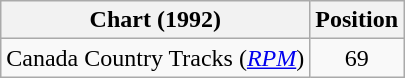<table class="wikitable sortable">
<tr>
<th scope="col">Chart (1992)</th>
<th scope="col">Position</th>
</tr>
<tr>
<td>Canada Country Tracks (<em><a href='#'>RPM</a></em>)</td>
<td align="center">69</td>
</tr>
</table>
